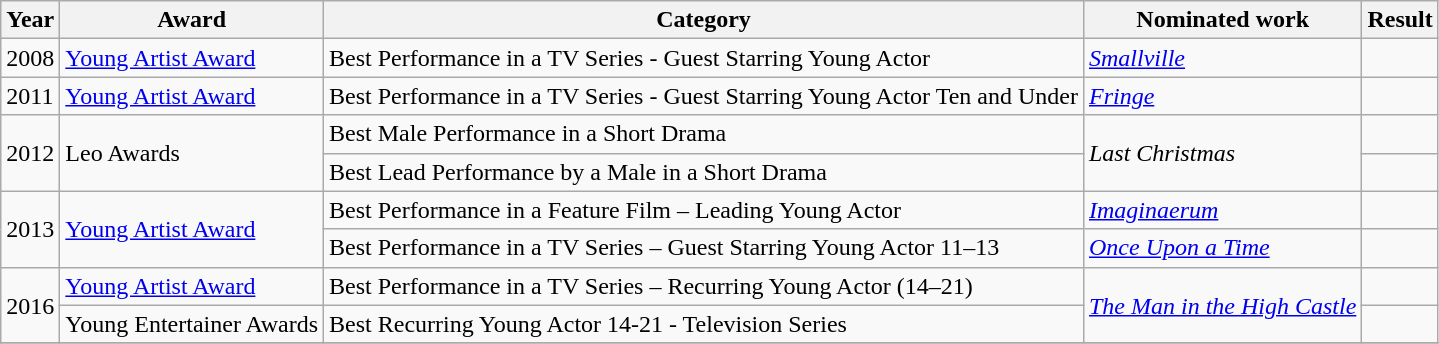<table class="wikitable">
<tr>
<th style="text-align:center;">Year</th>
<th style="text-align:center;">Award</th>
<th style="text-align:center;">Category</th>
<th style="text-align:center;">Nominated work</th>
<th style="text-align:center;">Result</th>
</tr>
<tr>
<td>2008</td>
<td><a href='#'>Young Artist Award</a></td>
<td>Best Performance in a TV Series - Guest Starring Young Actor</td>
<td><em><a href='#'>Smallville</a></em></td>
<td></td>
</tr>
<tr>
<td>2011</td>
<td><a href='#'>Young Artist Award</a></td>
<td>Best Performance in a TV Series - Guest Starring Young Actor Ten and Under</td>
<td><em><a href='#'>Fringe</a></em></td>
<td></td>
</tr>
<tr>
<td rowspan="2">2012</td>
<td rowspan="2">Leo Awards</td>
<td>Best Male Performance in a Short Drama</td>
<td rowspan="2"><em>Last Christmas</em></td>
<td></td>
</tr>
<tr>
<td>Best Lead Performance by a Male in a Short Drama</td>
<td></td>
</tr>
<tr>
<td rowspan="2">2013</td>
<td rowspan="2"><a href='#'>Young Artist Award</a></td>
<td>Best Performance in a Feature Film – Leading Young Actor</td>
<td><em><a href='#'>Imaginaerum</a></em></td>
<td></td>
</tr>
<tr>
<td>Best Performance in a TV Series – Guest Starring Young Actor 11–13</td>
<td><em><a href='#'>Once Upon a Time</a></em></td>
<td></td>
</tr>
<tr>
<td rowspan="2">2016</td>
<td><a href='#'>Young Artist Award</a></td>
<td>Best Performance in a TV Series – Recurring Young Actor (14–21)</td>
<td rowspan="2"><em><a href='#'>The Man in the High Castle</a></em></td>
<td></td>
</tr>
<tr>
<td>Young Entertainer Awards</td>
<td>Best Recurring Young Actor 14-21 - Television Series</td>
<td></td>
</tr>
<tr>
</tr>
</table>
